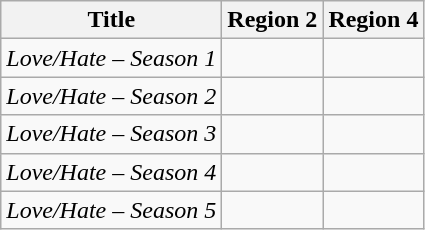<table class="wikitable">
<tr>
<th>Title</th>
<th>Region 2</th>
<th>Region 4</th>
</tr>
<tr>
<td><em>Love/Hate – Season 1</em></td>
<td></td>
<td></td>
</tr>
<tr>
<td><em>Love/Hate – Season 2</em></td>
<td></td>
<td></td>
</tr>
<tr>
<td><em>Love/Hate – Season 3</em></td>
<td></td>
<td></td>
</tr>
<tr>
<td><em>Love/Hate – Season 4</em></td>
<td></td>
<td></td>
</tr>
<tr>
<td><em>Love/Hate – Season 5</em></td>
<td></td>
<td></td>
</tr>
</table>
